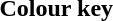<table class="toccolours">
<tr>
<th>Colour key</th>
</tr>
<tr>
<td></td>
</tr>
</table>
